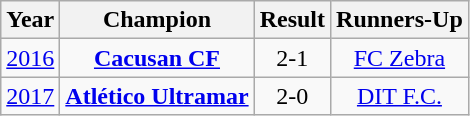<table class="wikitable" style="text-align:center">
<tr>
<th>Year</th>
<th>Champion</th>
<th>Result</th>
<th>Runners-Up</th>
</tr>
<tr>
<td><a href='#'>2016</a></td>
<td><strong><a href='#'>Cacusan CF</a></strong></td>
<td>2-1</td>
<td><a href='#'>FC Zebra</a></td>
</tr>
<tr>
<td><a href='#'>2017</a></td>
<td><strong><a href='#'>Atlético Ultramar</a></strong></td>
<td>2-0</td>
<td><a href='#'>DIT F.C.</a></td>
</tr>
</table>
